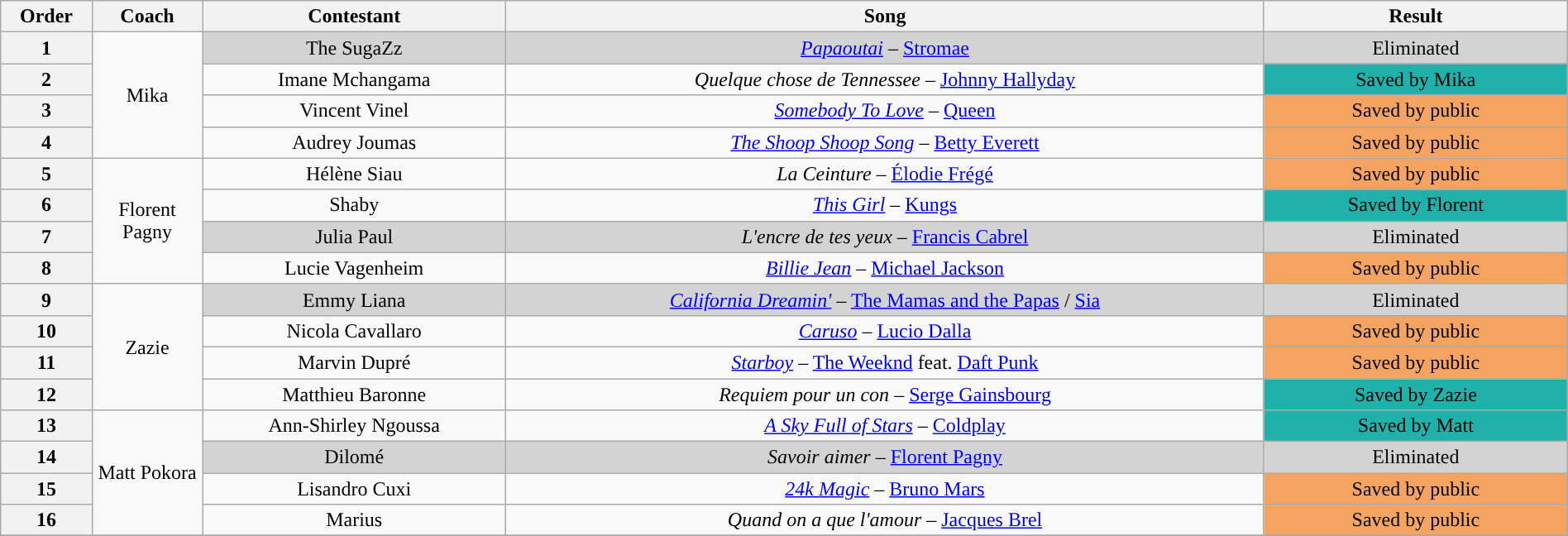<table class="wikitable" style="text-align:center; width:100%;">
<tr>
<th scope="col" style="width:02%;">Order</th>
<th scope="col" style="width:03%;">Coach</th>
<th scope="col" style="width:10%;">Contestant</th>
<th scope="col" style="width:25%;">Song</th>
<th scope="col" style="width:10%;">Result</th>
</tr>
<tr>
<th>1</th>
<td rowspan="4">Mika</td>
<td style="background:lightgrey">The SugaZz</td>
<td style="background:lightgrey"><em><a href='#'>Papaoutai</a></em> – <a href='#'>Stromae</a></td>
<td style="background:lightgrey">Eliminated</td>
</tr>
<tr>
<th>2</th>
<td style="background:">Imane Mchangama</td>
<td><em>Quelque chose de Tennessee</em> – <a href='#'>Johnny Hallyday</a></td>
<td style="background:lightseagreen">Saved by Mika</td>
</tr>
<tr>
<th>3</th>
<td style="background:">Vincent Vinel</td>
<td><em><a href='#'>Somebody To Love</a></em> – <a href='#'>Queen</a></td>
<td style="background:sandybrown">Saved by public</td>
</tr>
<tr>
<th>4</th>
<td style="background:">Audrey Joumas</td>
<td><em><a href='#'>The Shoop Shoop Song</a></em> – <a href='#'>Betty Everett</a></td>
<td style="background:sandybrown">Saved by public</td>
</tr>
<tr>
<th>5</th>
<td rowspan="4">Florent Pagny</td>
<td style="background:">Hélène Siau</td>
<td><em>La Ceinture</em> – <a href='#'>Élodie Frégé</a></td>
<td style="background:sandybrown">Saved by public</td>
</tr>
<tr>
<th>6</th>
<td style="background:">Shaby</td>
<td><em><a href='#'>This Girl</a></em> – <a href='#'>Kungs</a></td>
<td style="background:lightseagreen">Saved by Florent</td>
</tr>
<tr style="background:lightgrey">
<th>7</th>
<td style="background:">Julia Paul</td>
<td><em>L'encre de tes yeux</em> – <a href='#'>Francis Cabrel</a></td>
<td style="background:">Eliminated</td>
</tr>
<tr>
<th>8</th>
<td style="background:">Lucie Vagenheim</td>
<td><em><a href='#'>Billie Jean</a></em> – <a href='#'>Michael Jackson</a></td>
<td style="background:sandybrown">Saved by public</td>
</tr>
<tr>
<th>9</th>
<td rowspan="4">Zazie</td>
<td style="background:lightgrey">Emmy Liana</td>
<td style="background:lightgrey"><em><a href='#'>California Dreamin'</a></em> – <a href='#'>The Mamas and the Papas</a> / <a href='#'>Sia</a></td>
<td style="background:lightgrey">Eliminated</td>
</tr>
<tr>
<th>10</th>
<td style="background:">Nicola Cavallaro</td>
<td><em><a href='#'>Caruso</a></em> – <a href='#'>Lucio Dalla</a></td>
<td style="background:sandybrown">Saved by public</td>
</tr>
<tr>
<th>11</th>
<td style="background:">Marvin Dupré</td>
<td><em><a href='#'>Starboy</a></em> – <a href='#'>The Weeknd</a> feat. <a href='#'>Daft Punk</a></td>
<td style="background:sandybrown">Saved by public</td>
</tr>
<tr>
<th>12</th>
<td style="background:">Matthieu Baronne</td>
<td><em>Requiem pour un con</em> – <a href='#'>Serge Gainsbourg</a></td>
<td style="background:lightseagreen">Saved by Zazie</td>
</tr>
<tr>
<th>13</th>
<td rowspan="4">Matt Pokora</td>
<td style="background:">Ann-Shirley Ngoussa</td>
<td><em><a href='#'>A Sky Full of Stars</a></em> – <a href='#'>Coldplay</a></td>
<td style="background:lightseagreen">Saved by Matt</td>
</tr>
<tr style="background:lightgrey">
<th>14</th>
<td style="background:">Dilomé</td>
<td><em>Savoir aimer</em> – <a href='#'>Florent Pagny</a></td>
<td style="background:">Eliminated</td>
</tr>
<tr>
<th>15</th>
<td style="background:">Lisandro Cuxi</td>
<td><em><a href='#'>24k Magic</a></em> – <a href='#'>Bruno Mars</a></td>
<td style="background:sandybrown">Saved by public</td>
</tr>
<tr>
<th>16</th>
<td style="background:">Marius</td>
<td><em>Quand on a que l'amour</em> – <a href='#'>Jacques Brel</a></td>
<td style="background:sandybrown">Saved by public</td>
</tr>
<tr>
</tr>
</table>
